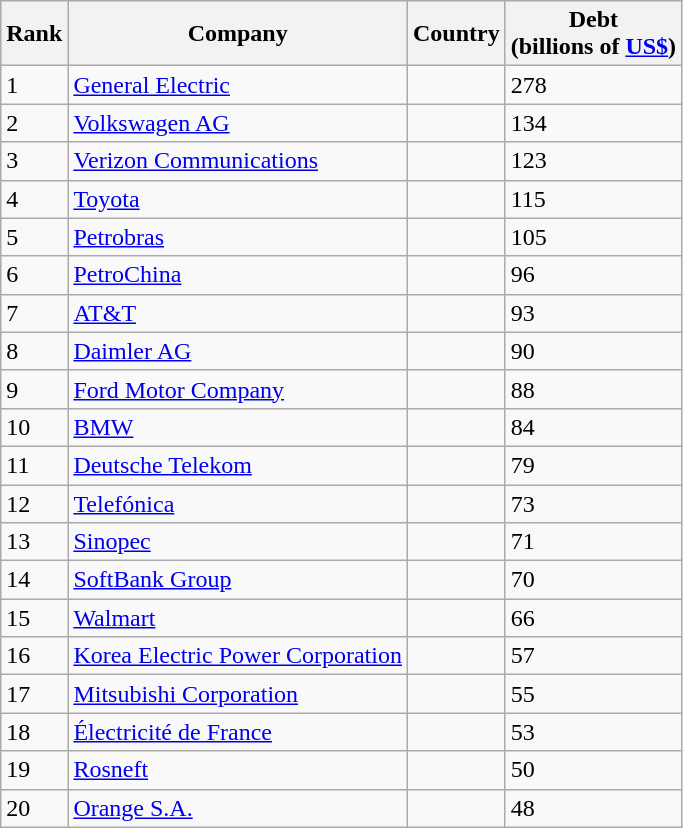<table class="wikitable sortable">
<tr>
<th>Rank</th>
<th>Company</th>
<th>Country</th>
<th>Debt <br>(billions of <a href='#'>US$</a>)</th>
</tr>
<tr>
<td>1</td>
<td><a href='#'>General Electric</a></td>
<td></td>
<td>278</td>
</tr>
<tr>
<td>2</td>
<td><a href='#'>Volkswagen AG</a></td>
<td></td>
<td>134</td>
</tr>
<tr>
<td>3</td>
<td><a href='#'>Verizon Communications</a></td>
<td></td>
<td>123</td>
</tr>
<tr>
<td>4</td>
<td><a href='#'>Toyota</a></td>
<td></td>
<td>115</td>
</tr>
<tr>
<td>5</td>
<td><a href='#'>Petrobras</a></td>
<td></td>
<td>105</td>
</tr>
<tr>
<td>6</td>
<td><a href='#'>PetroChina</a></td>
<td></td>
<td>96</td>
</tr>
<tr>
<td>7</td>
<td><a href='#'>AT&T</a></td>
<td></td>
<td>93</td>
</tr>
<tr>
<td>8</td>
<td><a href='#'>Daimler AG</a></td>
<td></td>
<td>90</td>
</tr>
<tr>
<td>9</td>
<td><a href='#'>Ford Motor Company</a></td>
<td></td>
<td>88</td>
</tr>
<tr>
<td>10</td>
<td><a href='#'>BMW</a></td>
<td></td>
<td>84</td>
</tr>
<tr>
<td>11</td>
<td><a href='#'>Deutsche Telekom</a></td>
<td></td>
<td>79</td>
</tr>
<tr>
<td>12</td>
<td><a href='#'>Telefónica</a></td>
<td></td>
<td>73</td>
</tr>
<tr>
<td>13</td>
<td><a href='#'>Sinopec</a></td>
<td></td>
<td>71</td>
</tr>
<tr>
<td>14</td>
<td><a href='#'>SoftBank Group</a></td>
<td></td>
<td>70</td>
</tr>
<tr>
<td>15</td>
<td><a href='#'>Walmart</a></td>
<td></td>
<td>66</td>
</tr>
<tr>
<td>16</td>
<td><a href='#'>Korea Electric Power Corporation</a></td>
<td></td>
<td>57</td>
</tr>
<tr>
<td>17</td>
<td><a href='#'>Mitsubishi Corporation</a></td>
<td></td>
<td>55</td>
</tr>
<tr>
<td>18</td>
<td><a href='#'>Électricité de France</a></td>
<td></td>
<td>53</td>
</tr>
<tr>
<td>19</td>
<td><a href='#'>Rosneft</a></td>
<td></td>
<td>50</td>
</tr>
<tr>
<td>20</td>
<td><a href='#'>Orange S.A.</a></td>
<td></td>
<td>48</td>
</tr>
</table>
